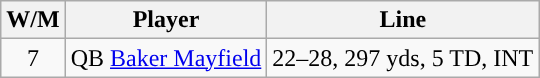<table class="wikitable" style="text-align:center">
<tr>
<th>W/M</th>
<th>Player</th>
<th>Line</th>
</tr>
<tr>
<td>7</td>
<td>QB <a href='#'>Baker Mayfield</a></td>
<td>22–28, 297 yds, 5 TD, INT</td>
</tr>
</table>
